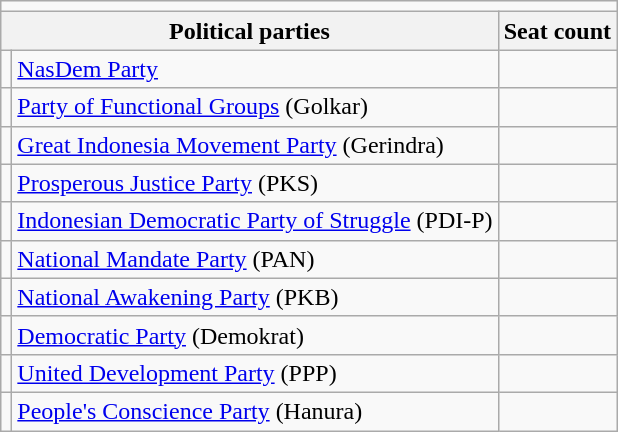<table class="wikitable">
<tr>
<td colspan="4"></td>
</tr>
<tr>
<th colspan="2">Political parties</th>
<th>Seat count</th>
</tr>
<tr>
<td bgcolor=></td>
<td><a href='#'>NasDem Party</a></td>
<td></td>
</tr>
<tr>
<td bgcolor=></td>
<td><a href='#'>Party of Functional Groups</a> (Golkar)</td>
<td></td>
</tr>
<tr>
<td bgcolor=></td>
<td><a href='#'>Great Indonesia Movement Party</a> (Gerindra)</td>
<td></td>
</tr>
<tr>
<td bgcolor=></td>
<td><a href='#'>Prosperous Justice Party</a> (PKS)</td>
<td></td>
</tr>
<tr>
<td bgcolor=></td>
<td><a href='#'>Indonesian Democratic Party of Struggle</a> (PDI-P)</td>
<td></td>
</tr>
<tr>
<td bgcolor=></td>
<td><a href='#'>National Mandate Party</a> (PAN)</td>
<td></td>
</tr>
<tr>
<td bgcolor=></td>
<td><a href='#'>National Awakening Party</a> (PKB)</td>
<td></td>
</tr>
<tr>
<td bgcolor=></td>
<td><a href='#'>Democratic Party</a> (Demokrat)</td>
<td></td>
</tr>
<tr>
<td bgcolor=></td>
<td><a href='#'>United Development Party</a> (PPP)</td>
<td></td>
</tr>
<tr>
<td bgcolor=></td>
<td><a href='#'>People's Conscience Party</a> (Hanura)</td>
<td></td>
</tr>
</table>
